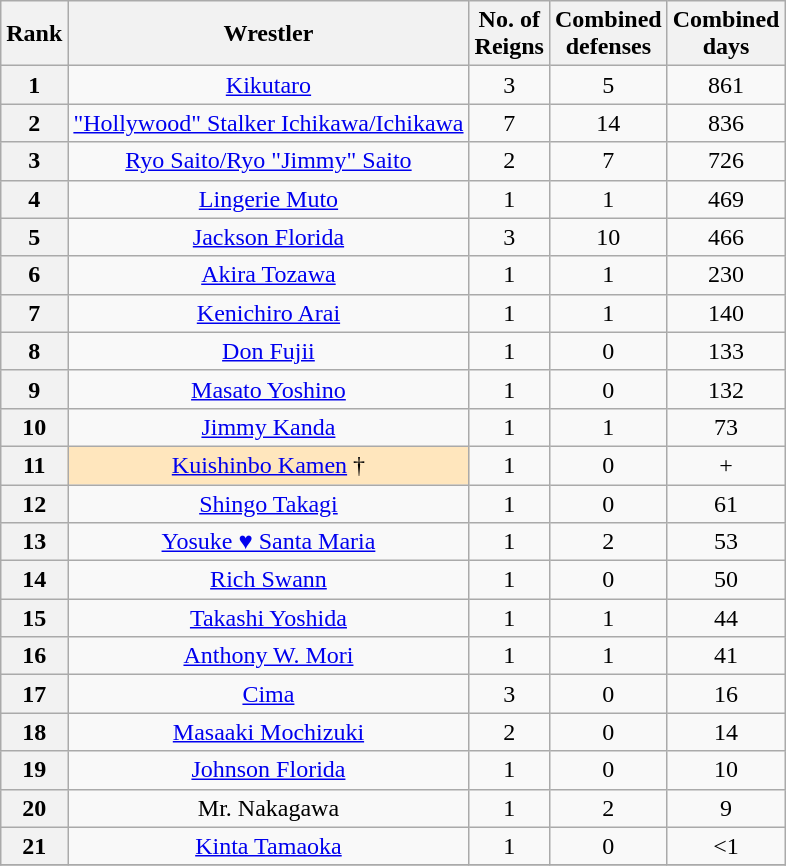<table class="wikitable sortable" style="text-align: center">
<tr>
<th>Rank</th>
<th>Wrestler</th>
<th>No. of<br>Reigns</th>
<th>Combined<br>defenses</th>
<th>Combined<br>days</th>
</tr>
<tr>
<th>1</th>
<td><a href='#'>Kikutaro</a></td>
<td>3</td>
<td>5</td>
<td>861</td>
</tr>
<tr>
<th>2</th>
<td><a href='#'>"Hollywood" Stalker Ichikawa/Ichikawa</a></td>
<td>7</td>
<td>14</td>
<td>836</td>
</tr>
<tr>
<th>3</th>
<td><a href='#'>Ryo Saito/Ryo "Jimmy" Saito</a></td>
<td>2</td>
<td>7</td>
<td>726</td>
</tr>
<tr>
<th>4</th>
<td><a href='#'>Lingerie Muto</a></td>
<td>1</td>
<td>1</td>
<td>469</td>
</tr>
<tr>
<th>5</th>
<td><a href='#'>Jackson Florida</a></td>
<td>3</td>
<td>10</td>
<td>466</td>
</tr>
<tr>
<th>6</th>
<td><a href='#'>Akira Tozawa</a></td>
<td>1</td>
<td>1</td>
<td>230</td>
</tr>
<tr>
<th>7</th>
<td><a href='#'>Kenichiro Arai</a></td>
<td>1</td>
<td>1</td>
<td>140</td>
</tr>
<tr>
<th>8</th>
<td><a href='#'>Don Fujii</a></td>
<td>1</td>
<td>0</td>
<td>133</td>
</tr>
<tr>
<th>9</th>
<td><a href='#'>Masato Yoshino</a></td>
<td>1</td>
<td>0</td>
<td>132</td>
</tr>
<tr>
<th>10</th>
<td><a href='#'>Jimmy Kanda</a></td>
<td>1</td>
<td>1</td>
<td>73</td>
</tr>
<tr>
<th>11</th>
<td style="background-color: #ffe6bd;"><a href='#'>Kuishinbo Kamen</a> †</td>
<td>1</td>
<td>0</td>
<td>+</td>
</tr>
<tr>
<th>12</th>
<td><a href='#'>Shingo Takagi</a></td>
<td>1</td>
<td>0</td>
<td>61</td>
</tr>
<tr>
<th>13</th>
<td><a href='#'>Yosuke ♥ Santa Maria</a></td>
<td>1</td>
<td>2</td>
<td>53</td>
</tr>
<tr>
<th>14</th>
<td><a href='#'>Rich Swann</a></td>
<td>1</td>
<td>0</td>
<td>50</td>
</tr>
<tr>
<th>15</th>
<td><a href='#'>Takashi Yoshida</a></td>
<td>1</td>
<td>1</td>
<td>44</td>
</tr>
<tr>
<th>16</th>
<td><a href='#'>Anthony W. Mori</a></td>
<td>1</td>
<td>1</td>
<td>41</td>
</tr>
<tr>
<th>17</th>
<td><a href='#'>Cima</a></td>
<td>3</td>
<td>0</td>
<td>16</td>
</tr>
<tr>
<th>18</th>
<td><a href='#'>Masaaki Mochizuki</a></td>
<td>2</td>
<td>0</td>
<td>14</td>
</tr>
<tr>
<th>19</th>
<td><a href='#'>Johnson Florida</a></td>
<td>1</td>
<td>0</td>
<td>10</td>
</tr>
<tr>
<th>20</th>
<td>Mr. Nakagawa</td>
<td>1</td>
<td>2</td>
<td>9</td>
</tr>
<tr>
<th>21</th>
<td><a href='#'>Kinta Tamaoka</a></td>
<td>1</td>
<td>0</td>
<td><1</td>
</tr>
<tr>
</tr>
</table>
